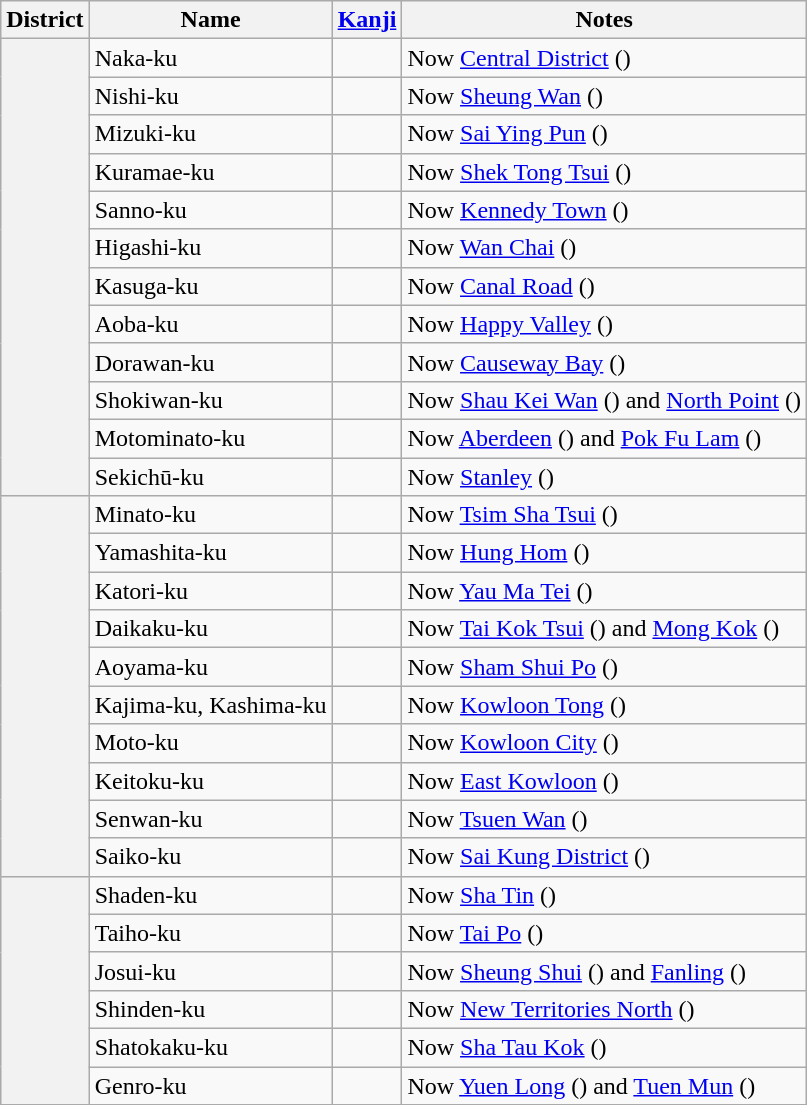<table class="wikitable">
<tr>
<th>District</th>
<th>Name</th>
<th><a href='#'>Kanji</a></th>
<th>Notes</th>
</tr>
<tr>
<th rowspan="12"></th>
<td>Naka-ku</td>
<td></td>
<td>Now <a href='#'>Central District</a> ()</td>
</tr>
<tr>
<td>Nishi-ku</td>
<td></td>
<td>Now <a href='#'>Sheung Wan</a> ()</td>
</tr>
<tr>
<td>Mizuki-ku</td>
<td></td>
<td>Now <a href='#'>Sai Ying Pun</a> ()</td>
</tr>
<tr>
<td>Kuramae-ku</td>
<td></td>
<td>Now <a href='#'>Shek Tong Tsui</a> ()</td>
</tr>
<tr>
<td>Sanno-ku</td>
<td></td>
<td>Now <a href='#'>Kennedy Town</a> ()</td>
</tr>
<tr>
<td>Higashi-ku</td>
<td></td>
<td>Now <a href='#'>Wan Chai</a> ()</td>
</tr>
<tr>
<td>Kasuga-ku</td>
<td></td>
<td>Now <a href='#'>Canal Road</a> ()</td>
</tr>
<tr>
<td>Aoba-ku</td>
<td></td>
<td>Now <a href='#'>Happy Valley</a> ()</td>
</tr>
<tr>
<td>Dorawan-ku</td>
<td></td>
<td>Now <a href='#'>Causeway Bay</a> ()</td>
</tr>
<tr>
<td>Shokiwan-ku</td>
<td></td>
<td>Now <a href='#'>Shau Kei Wan</a> () and <a href='#'>North Point</a> ()</td>
</tr>
<tr>
<td>Motominato-ku</td>
<td></td>
<td>Now <a href='#'>Aberdeen</a> () and <a href='#'>Pok Fu Lam</a> ()</td>
</tr>
<tr>
<td>Sekichū-ku</td>
<td></td>
<td>Now <a href='#'>Stanley</a> ()</td>
</tr>
<tr>
<th rowspan="10"></th>
<td>Minato-ku</td>
<td></td>
<td>Now <a href='#'>Tsim Sha Tsui</a> ()</td>
</tr>
<tr>
<td>Yamashita-ku</td>
<td></td>
<td>Now <a href='#'>Hung Hom</a> ()</td>
</tr>
<tr>
<td>Katori-ku</td>
<td></td>
<td>Now <a href='#'>Yau Ma Tei</a> ()</td>
</tr>
<tr>
<td>Daikaku-ku</td>
<td></td>
<td>Now <a href='#'>Tai Kok Tsui</a> () and <a href='#'>Mong Kok</a> ()</td>
</tr>
<tr>
<td>Aoyama-ku</td>
<td></td>
<td>Now <a href='#'>Sham Shui Po</a> ()</td>
</tr>
<tr>
<td>Kajima-ku, Kashima-ku</td>
<td></td>
<td>Now <a href='#'>Kowloon Tong</a> ()</td>
</tr>
<tr>
<td>Moto-ku</td>
<td></td>
<td>Now <a href='#'>Kowloon City</a> ()</td>
</tr>
<tr>
<td>Keitoku-ku</td>
<td></td>
<td>Now <a href='#'>East Kowloon</a> ()</td>
</tr>
<tr>
<td>Senwan-ku</td>
<td></td>
<td>Now <a href='#'>Tsuen Wan</a> ()</td>
</tr>
<tr>
<td>Saiko-ku</td>
<td></td>
<td>Now <a href='#'>Sai Kung District</a> ()</td>
</tr>
<tr>
<th rowspan="6"></th>
<td>Shaden-ku</td>
<td></td>
<td>Now <a href='#'>Sha Tin</a> ()</td>
</tr>
<tr>
<td>Taiho-ku</td>
<td></td>
<td>Now <a href='#'>Tai Po</a> ()</td>
</tr>
<tr>
<td>Josui-ku</td>
<td></td>
<td>Now <a href='#'>Sheung Shui</a> () and <a href='#'>Fanling</a> ()</td>
</tr>
<tr>
<td>Shinden-ku</td>
<td></td>
<td>Now <a href='#'>New Territories North</a> ()</td>
</tr>
<tr>
<td>Shatokaku-ku</td>
<td></td>
<td>Now <a href='#'>Sha Tau Kok</a> ()</td>
</tr>
<tr>
<td>Genro-ku</td>
<td></td>
<td>Now <a href='#'>Yuen Long</a> () and <a href='#'>Tuen Mun</a> ()</td>
</tr>
</table>
